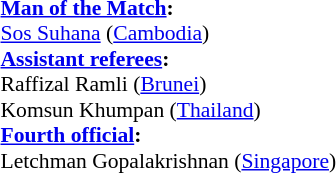<table width=50% style="font-size:90%;">
<tr>
<td><br><strong><a href='#'>Man of the Match</a>:</strong>	
<br><a href='#'>Sos Suhana</a> (<a href='#'>Cambodia</a>)<br><strong><a href='#'>Assistant referees</a>:</strong>
<br>Raffizal Ramli (<a href='#'>Brunei</a>)
<br>Komsun Khumpan (<a href='#'>Thailand</a>)
<br><strong><a href='#'>Fourth official</a>:</strong>
<br>Letchman Gopalakrishnan (<a href='#'>Singapore</a>)</td>
</tr>
</table>
